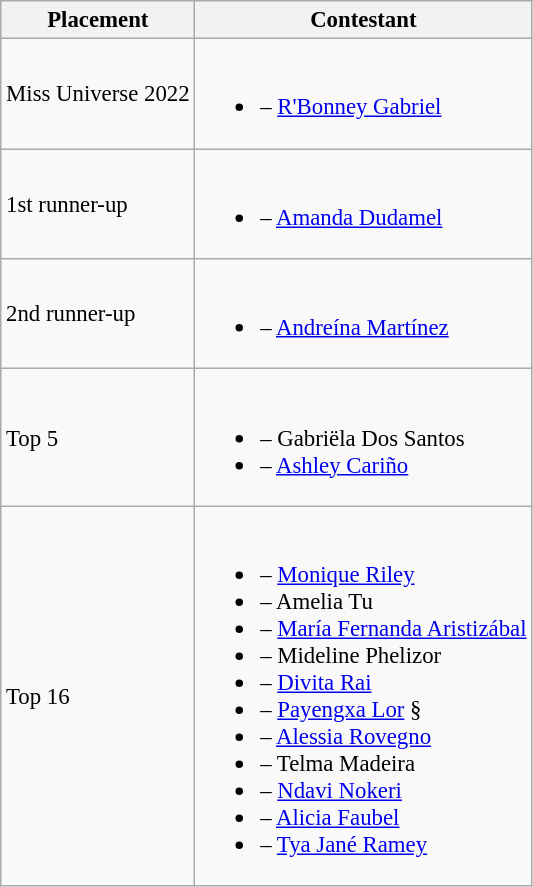<table class="wikitable sortable" style="font-size: 95%;">
<tr>
<th>Placement</th>
<th>Contestant</th>
</tr>
<tr>
<td>Miss Universe 2022</td>
<td><br><ul><li> – <a href='#'>R'Bonney Gabriel</a></li></ul></td>
</tr>
<tr>
<td>1st runner-up</td>
<td><br><ul><li> – <a href='#'>Amanda Dudamel</a></li></ul></td>
</tr>
<tr>
<td>2nd runner-up</td>
<td><br><ul><li> – <a href='#'>Andreína Martínez</a></li></ul></td>
</tr>
<tr>
<td>Top 5</td>
<td><br><ul><li> – Gabriëla Dos Santos</li><li> – <a href='#'>Ashley Cariño</a></li></ul></td>
</tr>
<tr>
<td>Top 16</td>
<td><br><ul><li> – <a href='#'>Monique Riley</a></li><li> – Amelia Tu</li><li> – <a href='#'>María Fernanda Aristizábal</a></li><li> – Mideline Phelizor</li><li> – <a href='#'>Divita Rai</a></li><li> – <a href='#'>Payengxa Lor</a> §</li><li> – <a href='#'>Alessia Rovegno</a></li><li> – Telma Madeira</li><li> – <a href='#'>Ndavi Nokeri</a></li><li> – <a href='#'>Alicia Faubel</a></li><li> – <a href='#'>Tya Jané Ramey</a></li></ul></td>
</tr>
</table>
